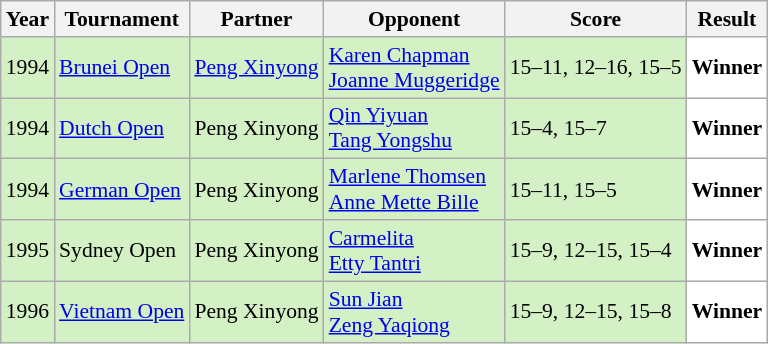<table class="sortable wikitable" style="font-size: 90%;">
<tr>
<th>Year</th>
<th>Tournament</th>
<th>Partner</th>
<th>Opponent</th>
<th>Score</th>
<th>Result</th>
</tr>
<tr style="background:#D4F1C5">
<td align="center">1994</td>
<td align="left"><a href='#'>Brunei Open</a></td>
<td align="left"> <a href='#'>Peng Xinyong</a></td>
<td align="left"> <a href='#'>Karen Chapman</a> <br>  <a href='#'>Joanne Muggeridge</a></td>
<td align="left">15–11, 12–16, 15–5</td>
<td style="text-align:left; background:white"> <strong>Winner</strong></td>
</tr>
<tr style="background:#D4F1C5">
<td align="center">1994</td>
<td align="left"><a href='#'>Dutch Open</a></td>
<td align="left"> Peng Xinyong</td>
<td align="left"> <a href='#'>Qin Yiyuan</a> <br>  <a href='#'>Tang Yongshu</a></td>
<td align="left">15–4, 15–7</td>
<td style="text-align:left; background:white"> <strong>Winner</strong></td>
</tr>
<tr style="background:#D4F1C5">
<td align="center">1994</td>
<td align="left"><a href='#'>German Open</a></td>
<td align="left"> Peng Xinyong</td>
<td align="left"> <a href='#'>Marlene Thomsen</a> <br>  <a href='#'>Anne Mette Bille</a></td>
<td align="left">15–11, 15–5</td>
<td style="text-align:left; background:white"> <strong>Winner</strong></td>
</tr>
<tr style="background:#D4F1C5">
<td align="center">1995</td>
<td align="left">Sydney Open</td>
<td align="left"> Peng Xinyong</td>
<td align="left"> <a href='#'>Carmelita</a> <br>  <a href='#'>Etty Tantri</a></td>
<td align="left">15–9, 12–15, 15–4</td>
<td style="text-align:left; background:white"> <strong>Winner</strong></td>
</tr>
<tr style="background:#D4F1C5">
<td align="center">1996</td>
<td align="left"><a href='#'>Vietnam Open</a></td>
<td align="left"> Peng Xinyong</td>
<td align="left"> <a href='#'>Sun Jian</a> <br>  <a href='#'>Zeng Yaqiong</a></td>
<td align="left">15–9, 12–15, 15–8</td>
<td style="text-align:left; background:white"> <strong>Winner</strong></td>
</tr>
</table>
